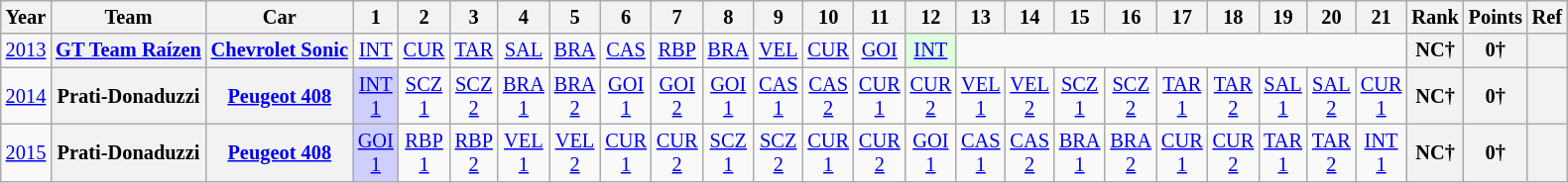<table class="wikitable" style="text-align:center; font-size:85%">
<tr>
<th>Year</th>
<th>Team</th>
<th>Car</th>
<th>1</th>
<th>2</th>
<th>3</th>
<th>4</th>
<th>5</th>
<th>6</th>
<th>7</th>
<th>8</th>
<th>9</th>
<th>10</th>
<th>11</th>
<th>12</th>
<th>13</th>
<th>14</th>
<th>15</th>
<th>16</th>
<th>17</th>
<th>18</th>
<th>19</th>
<th>20</th>
<th>21</th>
<th>Rank</th>
<th>Points</th>
<th>Ref</th>
</tr>
<tr>
<td><a href='#'>2013</a></td>
<th nowrap><a href='#'>GT Team Raízen</a></th>
<th nowrap><a href='#'>Chevrolet Sonic</a></th>
<td><a href='#'>INT</a></td>
<td><a href='#'>CUR</a></td>
<td><a href='#'>TAR</a></td>
<td><a href='#'>SAL</a></td>
<td><a href='#'>BRA</a></td>
<td><a href='#'>CAS</a></td>
<td><a href='#'>RBP</a></td>
<td><a href='#'>BRA</a></td>
<td><a href='#'>VEL</a></td>
<td><a href='#'>CUR</a></td>
<td><a href='#'>GOI</a></td>
<td style="background:#DFFFDF;"><a href='#'>INT</a><br></td>
<td colspan=9></td>
<th>NC†</th>
<th>0†</th>
<th></th>
</tr>
<tr>
<td><a href='#'>2014</a></td>
<th nowrap>Prati-Donaduzzi</th>
<th nowrap><a href='#'>Peugeot 408</a></th>
<td style="background:#CFCFFF;"><a href='#'>INT<br>1</a><br></td>
<td><a href='#'>SCZ<br>1</a></td>
<td><a href='#'>SCZ<br>2</a></td>
<td><a href='#'>BRA<br>1</a></td>
<td><a href='#'>BRA<br>2</a></td>
<td><a href='#'>GOI<br>1</a></td>
<td><a href='#'>GOI<br>2</a></td>
<td><a href='#'>GOI<br>1</a></td>
<td><a href='#'>CAS<br>1</a></td>
<td><a href='#'>CAS<br>2</a></td>
<td><a href='#'>CUR<br>1</a></td>
<td><a href='#'>CUR<br>2</a></td>
<td><a href='#'>VEL<br>1</a></td>
<td><a href='#'>VEL<br>2</a></td>
<td><a href='#'>SCZ<br>1</a></td>
<td><a href='#'>SCZ<br>2</a></td>
<td><a href='#'>TAR<br>1</a></td>
<td><a href='#'>TAR<br>2</a></td>
<td><a href='#'>SAL<br>1</a></td>
<td><a href='#'>SAL<br>2</a></td>
<td><a href='#'>CUR<br>1</a></td>
<th>NC†</th>
<th>0†</th>
<th></th>
</tr>
<tr>
<td><a href='#'>2015</a></td>
<th nowrap>Prati-Donaduzzi</th>
<th nowrap><a href='#'>Peugeot 408</a></th>
<td style="background:#CFCFFF;"><a href='#'>GOI<br>1</a><br></td>
<td><a href='#'>RBP<br>1</a></td>
<td><a href='#'>RBP<br>2</a></td>
<td><a href='#'>VEL<br>1</a></td>
<td><a href='#'>VEL<br>2</a></td>
<td><a href='#'>CUR<br>1</a></td>
<td><a href='#'>CUR<br>2</a></td>
<td><a href='#'>SCZ<br>1</a></td>
<td><a href='#'>SCZ<br>2</a></td>
<td><a href='#'>CUR<br>1</a></td>
<td><a href='#'>CUR<br>2</a></td>
<td><a href='#'>GOI<br>1</a></td>
<td><a href='#'>CAS<br>1</a></td>
<td><a href='#'>CAS<br>2</a></td>
<td><a href='#'>BRA<br>1</a></td>
<td><a href='#'>BRA<br>2</a></td>
<td><a href='#'>CUR<br>1</a></td>
<td><a href='#'>CUR<br>2</a></td>
<td><a href='#'>TAR<br>1</a></td>
<td><a href='#'>TAR<br>2</a></td>
<td><a href='#'>INT<br>1</a></td>
<th>NC†</th>
<th>0†</th>
<th></th>
</tr>
</table>
